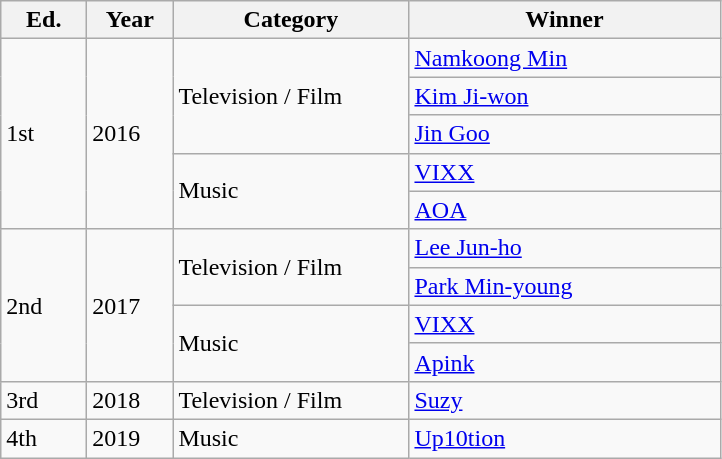<table class="wikitable">
<tr align=center>
<th style="width:50px">Ed.</th>
<th style="width:50px">Year</th>
<th style="width:150px">Category</th>
<th style="width:200px">Winner</th>
</tr>
<tr>
<td rowspan="5">1st</td>
<td rowspan="5">2016</td>
<td rowspan="3">Television / Film</td>
<td><a href='#'>Namkoong Min</a></td>
</tr>
<tr>
<td><a href='#'>Kim Ji-won</a></td>
</tr>
<tr>
<td><a href='#'>Jin Goo</a></td>
</tr>
<tr>
<td rowspan="2">Music</td>
<td><a href='#'>VIXX</a></td>
</tr>
<tr>
<td><a href='#'>AOA</a></td>
</tr>
<tr>
<td rowspan="4">2nd</td>
<td rowspan="4">2017</td>
<td rowspan="2">Television / Film</td>
<td><a href='#'>Lee Jun-ho</a></td>
</tr>
<tr>
<td><a href='#'>Park Min-young</a></td>
</tr>
<tr>
<td rowspan="2">Music</td>
<td><a href='#'>VIXX</a></td>
</tr>
<tr>
<td><a href='#'>Apink</a></td>
</tr>
<tr>
<td>3rd</td>
<td>2018</td>
<td>Television / Film</td>
<td><a href='#'>Suzy</a></td>
</tr>
<tr>
<td>4th</td>
<td>2019</td>
<td>Music</td>
<td><a href='#'>Up10tion</a></td>
</tr>
</table>
